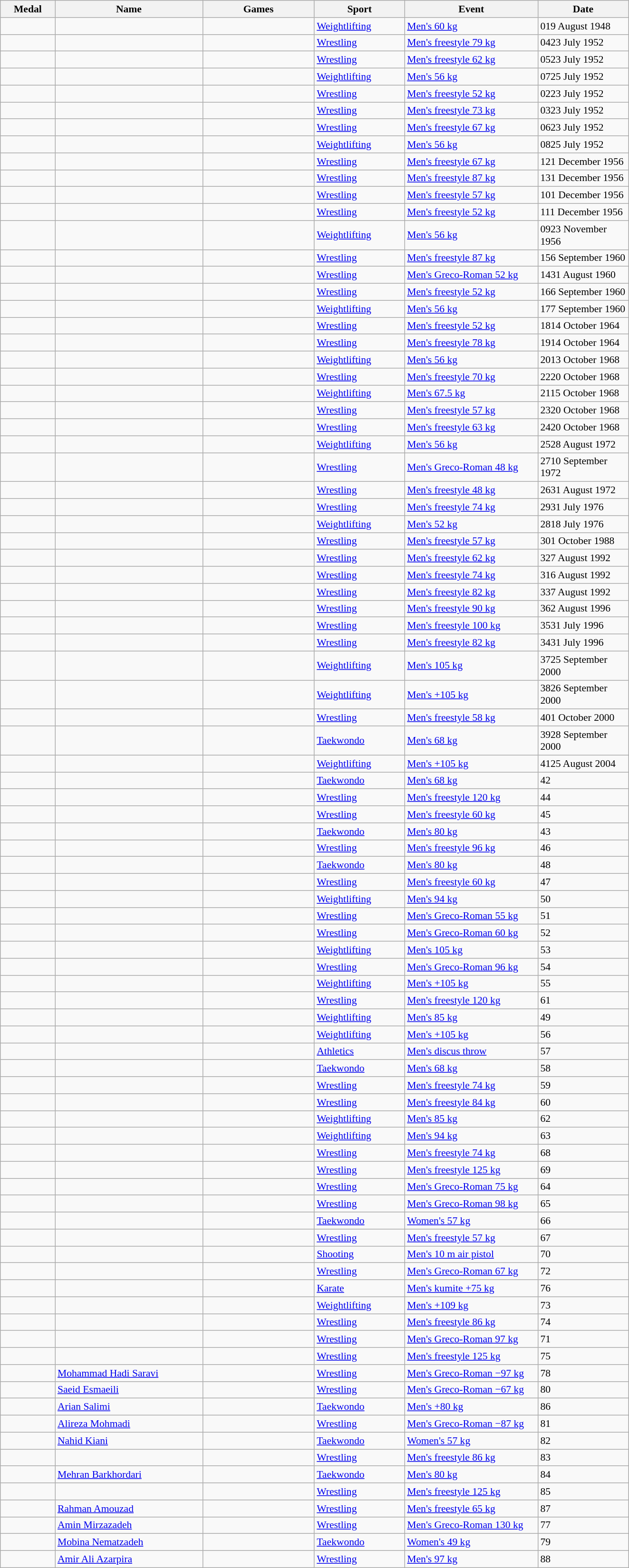<table class="wikitable sortable" style="font-size:90%">
<tr>
<th width="70">Medal</th>
<th width="200">Name</th>
<th width="150">Games</th>
<th width="120">Sport</th>
<th width="180">Event</th>
<th width="120">Date</th>
</tr>
<tr>
<td></td>
<td></td>
<td></td>
<td><a href='#'>Weightlifting</a></td>
<td><a href='#'>Men's 60 kg</a></td>
<td><span>01</span>9 August 1948</td>
</tr>
<tr>
<td></td>
<td></td>
<td></td>
<td><a href='#'>Wrestling</a></td>
<td><a href='#'>Men's freestyle 79 kg</a></td>
<td><span>04</span>23 July 1952</td>
</tr>
<tr>
<td></td>
<td></td>
<td></td>
<td><a href='#'>Wrestling</a></td>
<td><a href='#'>Men's freestyle 62 kg</a></td>
<td><span>05</span>23 July 1952</td>
</tr>
<tr>
<td></td>
<td></td>
<td></td>
<td><a href='#'>Weightlifting</a></td>
<td><a href='#'>Men's 56 kg</a></td>
<td><span>07</span>25 July 1952</td>
</tr>
<tr>
<td></td>
<td></td>
<td></td>
<td><a href='#'>Wrestling</a></td>
<td><a href='#'>Men's freestyle 52 kg</a></td>
<td><span>02</span>23 July 1952</td>
</tr>
<tr>
<td></td>
<td></td>
<td></td>
<td><a href='#'>Wrestling</a></td>
<td><a href='#'>Men's freestyle 73 kg</a></td>
<td><span>03</span>23 July 1952</td>
</tr>
<tr>
<td></td>
<td></td>
<td></td>
<td><a href='#'>Wrestling</a></td>
<td><a href='#'>Men's freestyle 67 kg</a></td>
<td><span>06</span>23 July 1952</td>
</tr>
<tr>
<td></td>
<td></td>
<td></td>
<td><a href='#'>Weightlifting</a></td>
<td><a href='#'>Men's 56 kg</a></td>
<td><span>08</span>25 July 1952</td>
</tr>
<tr>
<td></td>
<td></td>
<td></td>
<td><a href='#'>Wrestling</a></td>
<td><a href='#'>Men's freestyle 67 kg</a></td>
<td><span>12</span>1 December 1956</td>
</tr>
<tr>
<td></td>
<td></td>
<td></td>
<td><a href='#'>Wrestling</a></td>
<td><a href='#'>Men's freestyle 87 kg</a></td>
<td><span>13</span>1 December 1956</td>
</tr>
<tr>
<td></td>
<td></td>
<td></td>
<td><a href='#'>Wrestling</a></td>
<td><a href='#'>Men's freestyle 57 kg</a></td>
<td><span>10</span>1 December 1956</td>
</tr>
<tr>
<td></td>
<td></td>
<td></td>
<td><a href='#'>Wrestling</a></td>
<td><a href='#'>Men's freestyle 52 kg</a></td>
<td><span>11</span>1 December 1956</td>
</tr>
<tr>
<td></td>
<td></td>
<td></td>
<td><a href='#'>Weightlifting</a></td>
<td><a href='#'>Men's 56 kg</a></td>
<td><span>09</span>23 November 1956</td>
</tr>
<tr>
<td></td>
<td></td>
<td></td>
<td><a href='#'>Wrestling</a></td>
<td><a href='#'>Men's freestyle 87 kg</a></td>
<td><span>15</span>6 September 1960</td>
</tr>
<tr>
<td></td>
<td></td>
<td></td>
<td><a href='#'>Wrestling</a></td>
<td><a href='#'>Men's Greco-Roman 52 kg</a></td>
<td><span>14</span>31 August 1960</td>
</tr>
<tr>
<td></td>
<td></td>
<td></td>
<td><a href='#'>Wrestling</a></td>
<td><a href='#'>Men's freestyle 52 kg</a></td>
<td><span>16</span>6 September 1960</td>
</tr>
<tr>
<td></td>
<td></td>
<td></td>
<td><a href='#'>Weightlifting</a></td>
<td><a href='#'>Men's 56 kg</a></td>
<td><span>17</span>7 September 1960</td>
</tr>
<tr>
<td></td>
<td></td>
<td></td>
<td><a href='#'>Wrestling</a></td>
<td><a href='#'>Men's freestyle 52 kg</a></td>
<td><span>18</span>14 October 1964</td>
</tr>
<tr>
<td></td>
<td></td>
<td></td>
<td><a href='#'>Wrestling</a></td>
<td><a href='#'>Men's freestyle 78 kg</a></td>
<td><span>19</span>14 October 1964</td>
</tr>
<tr>
<td></td>
<td></td>
<td></td>
<td><a href='#'>Weightlifting</a></td>
<td><a href='#'>Men's 56 kg</a></td>
<td><span>20</span>13 October 1968</td>
</tr>
<tr>
<td></td>
<td></td>
<td></td>
<td><a href='#'>Wrestling</a></td>
<td><a href='#'>Men's freestyle 70 kg</a></td>
<td><span>22</span>20 October 1968</td>
</tr>
<tr>
<td></td>
<td></td>
<td></td>
<td><a href='#'>Weightlifting</a></td>
<td><a href='#'>Men's 67.5 kg</a></td>
<td><span>21</span>15 October 1968</td>
</tr>
<tr>
<td></td>
<td></td>
<td></td>
<td><a href='#'>Wrestling</a></td>
<td><a href='#'>Men's freestyle 57 kg</a></td>
<td><span>23</span>20 October 1968</td>
</tr>
<tr>
<td></td>
<td></td>
<td></td>
<td><a href='#'>Wrestling</a></td>
<td><a href='#'>Men's freestyle 63 kg</a></td>
<td><span>24</span>20 October 1968</td>
</tr>
<tr>
<td></td>
<td></td>
<td></td>
<td><a href='#'>Weightlifting</a></td>
<td><a href='#'>Men's 56 kg</a></td>
<td><span>25</span>28 August 1972</td>
</tr>
<tr>
<td></td>
<td></td>
<td></td>
<td><a href='#'>Wrestling</a></td>
<td><a href='#'>Men's Greco-Roman 48 kg</a></td>
<td><span>27</span>10 September 1972</td>
</tr>
<tr>
<td></td>
<td></td>
<td></td>
<td><a href='#'>Wrestling</a></td>
<td><a href='#'>Men's freestyle 48 kg</a></td>
<td><span>26</span>31 August 1972</td>
</tr>
<tr>
<td></td>
<td></td>
<td></td>
<td><a href='#'>Wrestling</a></td>
<td><a href='#'>Men's freestyle 74 kg</a></td>
<td><span>29</span>31 July 1976</td>
</tr>
<tr>
<td></td>
<td></td>
<td></td>
<td><a href='#'>Weightlifting</a></td>
<td><a href='#'>Men's 52 kg</a></td>
<td><span>28</span>18 July 1976</td>
</tr>
<tr>
<td></td>
<td></td>
<td></td>
<td><a href='#'>Wrestling</a></td>
<td><a href='#'>Men's freestyle 57 kg</a></td>
<td><span>30</span>1 October 1988</td>
</tr>
<tr>
<td></td>
<td></td>
<td></td>
<td><a href='#'>Wrestling</a></td>
<td><a href='#'>Men's freestyle 62 kg</a></td>
<td><span>32</span>7 August 1992</td>
</tr>
<tr>
<td></td>
<td></td>
<td></td>
<td><a href='#'>Wrestling</a></td>
<td><a href='#'>Men's freestyle 74 kg</a></td>
<td><span>31</span>6 August 1992</td>
</tr>
<tr>
<td></td>
<td></td>
<td></td>
<td><a href='#'>Wrestling</a></td>
<td><a href='#'>Men's freestyle 82 kg</a></td>
<td><span>33</span>7 August 1992</td>
</tr>
<tr>
<td></td>
<td></td>
<td></td>
<td><a href='#'>Wrestling</a></td>
<td><a href='#'>Men's freestyle 90 kg</a></td>
<td><span>36</span>2 August 1996</td>
</tr>
<tr>
<td></td>
<td></td>
<td></td>
<td><a href='#'>Wrestling</a></td>
<td><a href='#'>Men's freestyle 100 kg</a></td>
<td><span>35</span>31 July 1996</td>
</tr>
<tr>
<td></td>
<td></td>
<td></td>
<td><a href='#'>Wrestling</a></td>
<td><a href='#'>Men's freestyle 82 kg</a></td>
<td><span>34</span>31 July 1996</td>
</tr>
<tr>
<td></td>
<td></td>
<td></td>
<td><a href='#'>Weightlifting</a></td>
<td><a href='#'>Men's 105 kg</a></td>
<td><span>37</span>25 September 2000</td>
</tr>
<tr>
<td></td>
<td></td>
<td></td>
<td><a href='#'>Weightlifting</a></td>
<td><a href='#'>Men's +105 kg</a></td>
<td><span>38</span>26 September 2000</td>
</tr>
<tr>
<td></td>
<td></td>
<td></td>
<td><a href='#'>Wrestling</a></td>
<td><a href='#'>Men's freestyle 58 kg</a></td>
<td><span>40</span>1 October 2000</td>
</tr>
<tr>
<td></td>
<td></td>
<td></td>
<td><a href='#'>Taekwondo</a></td>
<td><a href='#'>Men's 68 kg</a></td>
<td><span>39</span>28 September 2000</td>
</tr>
<tr>
<td></td>
<td></td>
<td></td>
<td><a href='#'>Weightlifting</a></td>
<td><a href='#'>Men's +105 kg</a></td>
<td><span>41</span>25 August 2004</td>
</tr>
<tr>
<td></td>
<td></td>
<td></td>
<td><a href='#'>Taekwondo</a></td>
<td><a href='#'>Men's 68 kg</a></td>
<td><span>42</span></td>
</tr>
<tr>
<td></td>
<td></td>
<td></td>
<td><a href='#'>Wrestling</a></td>
<td><a href='#'>Men's freestyle 120 kg</a></td>
<td><span>44</span></td>
</tr>
<tr>
<td></td>
<td></td>
<td></td>
<td><a href='#'>Wrestling</a></td>
<td><a href='#'>Men's freestyle 60 kg</a></td>
<td><span>45</span></td>
</tr>
<tr>
<td></td>
<td></td>
<td></td>
<td><a href='#'>Taekwondo</a></td>
<td><a href='#'>Men's 80 kg</a></td>
<td><span>43</span></td>
</tr>
<tr>
<td></td>
<td></td>
<td></td>
<td><a href='#'>Wrestling</a></td>
<td><a href='#'>Men's freestyle 96 kg</a></td>
<td><span>46</span></td>
</tr>
<tr>
<td></td>
<td></td>
<td></td>
<td><a href='#'>Taekwondo</a></td>
<td><a href='#'>Men's 80 kg</a></td>
<td><span>48</span></td>
</tr>
<tr>
<td></td>
<td></td>
<td></td>
<td><a href='#'>Wrestling</a></td>
<td><a href='#'>Men's freestyle 60 kg</a></td>
<td><span>47</span></td>
</tr>
<tr>
<td></td>
<td></td>
<td></td>
<td><a href='#'>Weightlifting</a></td>
<td><a href='#'>Men's 94 kg</a></td>
<td><span>50</span></td>
</tr>
<tr>
<td></td>
<td></td>
<td></td>
<td><a href='#'>Wrestling</a></td>
<td><a href='#'>Men's Greco-Roman 55 kg</a></td>
<td><span>51</span></td>
</tr>
<tr>
<td></td>
<td></td>
<td></td>
<td><a href='#'>Wrestling</a></td>
<td><a href='#'>Men's Greco-Roman 60 kg</a></td>
<td><span>52</span></td>
</tr>
<tr>
<td></td>
<td></td>
<td></td>
<td><a href='#'>Weightlifting</a></td>
<td><a href='#'>Men's 105 kg</a></td>
<td><span>53</span></td>
</tr>
<tr>
<td></td>
<td></td>
<td></td>
<td><a href='#'>Wrestling</a></td>
<td><a href='#'>Men's Greco-Roman 96 kg</a></td>
<td><span>54</span></td>
</tr>
<tr>
<td></td>
<td></td>
<td></td>
<td><a href='#'>Weightlifting</a></td>
<td><a href='#'>Men's +105 kg</a></td>
<td><span>55</span></td>
</tr>
<tr>
<td></td>
<td></td>
<td></td>
<td><a href='#'>Wrestling</a></td>
<td><a href='#'>Men's freestyle 120 kg</a></td>
<td><span>61</span></td>
</tr>
<tr>
<td></td>
<td></td>
<td></td>
<td><a href='#'>Weightlifting</a></td>
<td><a href='#'>Men's 85 kg</a></td>
<td><span>49</span></td>
</tr>
<tr>
<td></td>
<td></td>
<td></td>
<td><a href='#'>Weightlifting</a></td>
<td><a href='#'>Men's +105 kg</a></td>
<td><span>56</span></td>
</tr>
<tr>
<td></td>
<td></td>
<td></td>
<td><a href='#'>Athletics</a></td>
<td><a href='#'>Men's discus throw</a></td>
<td><span>57</span></td>
</tr>
<tr>
<td></td>
<td></td>
<td></td>
<td><a href='#'>Taekwondo</a></td>
<td><a href='#'>Men's 68 kg</a></td>
<td><span>58</span></td>
</tr>
<tr>
<td></td>
<td></td>
<td></td>
<td><a href='#'>Wrestling</a></td>
<td><a href='#'>Men's freestyle 74 kg</a></td>
<td><span>59</span></td>
</tr>
<tr>
<td></td>
<td></td>
<td></td>
<td><a href='#'>Wrestling</a></td>
<td><a href='#'>Men's freestyle 84 kg</a></td>
<td><span>60</span></td>
</tr>
<tr>
<td></td>
<td></td>
<td></td>
<td><a href='#'>Weightlifting</a></td>
<td><a href='#'>Men's 85 kg</a></td>
<td><span>62</span></td>
</tr>
<tr>
<td></td>
<td></td>
<td></td>
<td><a href='#'>Weightlifting</a></td>
<td><a href='#'>Men's 94 kg</a></td>
<td><span>63</span></td>
</tr>
<tr>
<td></td>
<td></td>
<td></td>
<td><a href='#'>Wrestling</a></td>
<td><a href='#'>Men's freestyle 74 kg</a></td>
<td><span>68</span></td>
</tr>
<tr>
<td></td>
<td></td>
<td></td>
<td><a href='#'>Wrestling</a></td>
<td><a href='#'>Men's freestyle 125 kg</a></td>
<td><span>69</span></td>
</tr>
<tr>
<td></td>
<td></td>
<td></td>
<td><a href='#'>Wrestling</a></td>
<td><a href='#'>Men's Greco-Roman 75 kg</a></td>
<td><span>64</span></td>
</tr>
<tr>
<td></td>
<td></td>
<td></td>
<td><a href='#'>Wrestling</a></td>
<td><a href='#'>Men's Greco-Roman 98 kg</a></td>
<td><span>65</span></td>
</tr>
<tr>
<td></td>
<td></td>
<td></td>
<td><a href='#'>Taekwondo</a></td>
<td><a href='#'>Women's 57 kg</a></td>
<td><span>66</span></td>
</tr>
<tr>
<td></td>
<td></td>
<td></td>
<td><a href='#'>Wrestling</a></td>
<td><a href='#'>Men's freestyle 57 kg</a></td>
<td><span>67</span></td>
</tr>
<tr>
<td></td>
<td></td>
<td></td>
<td><a href='#'>Shooting</a></td>
<td><a href='#'>Men's 10 m air pistol</a></td>
<td><span>70</span></td>
</tr>
<tr>
<td></td>
<td></td>
<td></td>
<td><a href='#'>Wrestling</a></td>
<td><a href='#'>Men's Greco-Roman 67 kg</a></td>
<td><span>72</span></td>
</tr>
<tr>
<td></td>
<td></td>
<td></td>
<td><a href='#'>Karate</a></td>
<td><a href='#'>Men's kumite +75 kg</a></td>
<td><span>76</span></td>
</tr>
<tr>
<td></td>
<td></td>
<td></td>
<td><a href='#'>Weightlifting</a></td>
<td><a href='#'>Men's +109 kg</a></td>
<td><span>73</span></td>
</tr>
<tr>
<td></td>
<td></td>
<td></td>
<td><a href='#'>Wrestling</a></td>
<td><a href='#'>Men's freestyle 86 kg</a></td>
<td><span>74</span></td>
</tr>
<tr>
<td></td>
<td></td>
<td></td>
<td><a href='#'>Wrestling</a></td>
<td><a href='#'>Men's Greco-Roman 97 kg</a></td>
<td><span>71</span></td>
</tr>
<tr>
<td></td>
<td></td>
<td></td>
<td><a href='#'>Wrestling</a></td>
<td><a href='#'>Men's freestyle 125 kg</a></td>
<td><span>75</span></td>
</tr>
<tr>
<td></td>
<td><a href='#'>Mohammad Hadi Saravi</a></td>
<td></td>
<td><a href='#'>Wrestling</a></td>
<td><a href='#'>Men's Greco-Roman −97 kg</a></td>
<td><span>78</span></td>
</tr>
<tr>
<td></td>
<td><a href='#'>Saeid Esmaeili</a></td>
<td></td>
<td><a href='#'>Wrestling</a></td>
<td><a href='#'>Men's Greco-Roman −67 kg</a></td>
<td><span>80</span></td>
</tr>
<tr>
<td></td>
<td><a href='#'>Arian Salimi</a></td>
<td></td>
<td><a href='#'>Taekwondo</a></td>
<td><a href='#'>Men's +80 kg</a></td>
<td><span>86</span></td>
</tr>
<tr>
<td></td>
<td><a href='#'>Alireza Mohmadi</a></td>
<td></td>
<td><a href='#'>Wrestling</a></td>
<td><a href='#'>Men's Greco-Roman −87 kg</a></td>
<td><span>81</span></td>
</tr>
<tr>
<td></td>
<td><a href='#'>Nahid Kiani</a></td>
<td></td>
<td><a href='#'>Taekwondo</a></td>
<td><a href='#'>Women's 57 kg</a></td>
<td><span>82</span></td>
</tr>
<tr>
<td></td>
<td></td>
<td></td>
<td><a href='#'>Wrestling</a></td>
<td><a href='#'>Men's freestyle 86 kg</a></td>
<td><span>83</span></td>
</tr>
<tr>
<td></td>
<td><a href='#'>Mehran Barkhordari</a></td>
<td></td>
<td><a href='#'>Taekwondo</a></td>
<td><a href='#'>Men's 80 kg</a></td>
<td><span>84</span></td>
</tr>
<tr>
<td></td>
<td></td>
<td></td>
<td><a href='#'>Wrestling</a></td>
<td><a href='#'>Men's freestyle 125 kg</a></td>
<td><span>85</span></td>
</tr>
<tr>
<td></td>
<td><a href='#'>Rahman Amouzad</a></td>
<td></td>
<td><a href='#'>Wrestling</a></td>
<td><a href='#'>Men's freestyle 65 kg</a></td>
<td><span>87</span></td>
</tr>
<tr>
<td></td>
<td><a href='#'>Amin Mirzazadeh</a></td>
<td></td>
<td><a href='#'>Wrestling</a></td>
<td><a href='#'>Men's Greco-Roman 130 kg</a></td>
<td><span>77</span></td>
</tr>
<tr>
<td></td>
<td><a href='#'>Mobina Nematzadeh</a></td>
<td></td>
<td><a href='#'>Taekwondo</a></td>
<td><a href='#'>Women's 49 kg</a></td>
<td><span>79</span></td>
</tr>
<tr>
<td></td>
<td><a href='#'>Amir Ali Azarpira</a></td>
<td></td>
<td><a href='#'>Wrestling</a></td>
<td><a href='#'>Men's 97 kg</a></td>
<td><span>88</span></td>
</tr>
</table>
